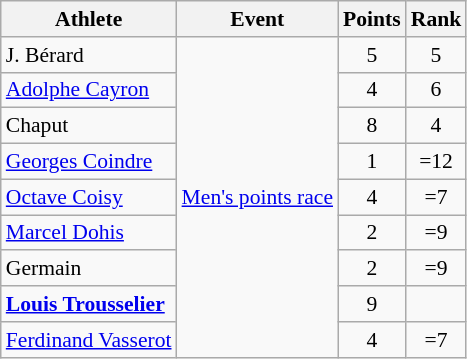<table class=wikitable style="font-size:90%">
<tr>
<th>Athlete</th>
<th>Event</th>
<th>Points</th>
<th>Rank</th>
</tr>
<tr align=center>
<td align=left>J. Bérard</td>
<td align=left rowspan=9><a href='#'>Men's points race</a></td>
<td>5</td>
<td>5</td>
</tr>
<tr align=center>
<td align=left><a href='#'>Adolphe Cayron</a></td>
<td>4</td>
<td>6</td>
</tr>
<tr align=center>
<td align=left>Chaput</td>
<td>8</td>
<td>4</td>
</tr>
<tr align=center>
<td align=left><a href='#'>Georges Coindre</a></td>
<td>1</td>
<td>=12</td>
</tr>
<tr align=center>
<td align=left><a href='#'>Octave Coisy</a></td>
<td>4</td>
<td>=7</td>
</tr>
<tr align=center>
<td align=left><a href='#'>Marcel Dohis</a></td>
<td>2</td>
<td>=9</td>
</tr>
<tr align=center>
<td align=left>Germain</td>
<td>2</td>
<td>=9</td>
</tr>
<tr align=center>
<td align=left><strong><a href='#'>Louis Trousselier</a></strong></td>
<td>9</td>
<td></td>
</tr>
<tr align=center>
<td align=left><a href='#'>Ferdinand Vasserot</a></td>
<td>4</td>
<td>=7</td>
</tr>
</table>
